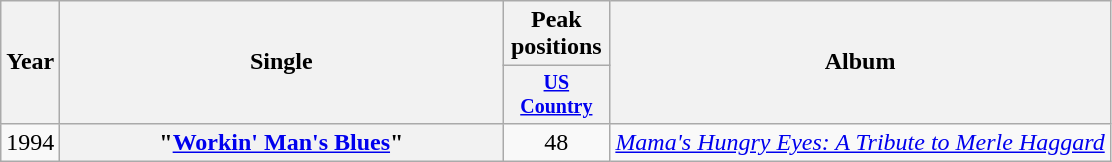<table class="wikitable plainrowheaders" style="text-align:center;">
<tr>
<th rowspan="2">Year</th>
<th rowspan="2" style="width:18em;">Single</th>
<th>Peak positions</th>
<th rowspan="2">Album</th>
</tr>
<tr style="font-size:smaller;">
<th width="65"><a href='#'>US Country</a><br></th>
</tr>
<tr>
<td>1994</td>
<th scope="row">"<a href='#'>Workin' Man's Blues</a>" </th>
<td>48</td>
<td align="left"><em><a href='#'>Mama's Hungry Eyes: A Tribute to Merle Haggard</a></em></td>
</tr>
</table>
